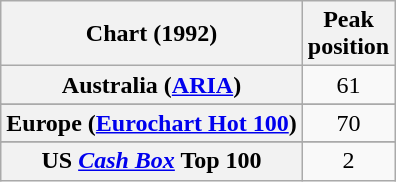<table class="wikitable sortable plainrowheaders" style="text-align:center">
<tr>
<th>Chart (1992)</th>
<th>Peak<br>position</th>
</tr>
<tr>
<th scope="row">Australia (<a href='#'>ARIA</a>)</th>
<td>61</td>
</tr>
<tr>
</tr>
<tr>
</tr>
<tr>
<th scope="row">Europe (<a href='#'>Eurochart Hot 100</a>)</th>
<td>70</td>
</tr>
<tr>
</tr>
<tr>
</tr>
<tr>
</tr>
<tr>
</tr>
<tr>
</tr>
<tr>
<th scope="row">US <em><a href='#'>Cash Box</a></em> Top 100</th>
<td>2</td>
</tr>
</table>
